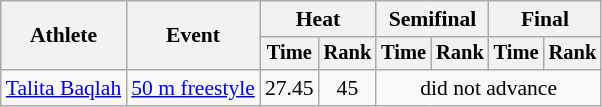<table class=wikitable style="font-size:90%">
<tr>
<th rowspan="2">Athlete</th>
<th rowspan="2">Event</th>
<th colspan="2">Heat</th>
<th colspan="2">Semifinal</th>
<th colspan="2">Final</th>
</tr>
<tr style="font-size:95%">
<th>Time</th>
<th>Rank</th>
<th>Time</th>
<th>Rank</th>
<th>Time</th>
<th>Rank</th>
</tr>
<tr align=center>
<td align=left><a href='#'>Talita Baqlah</a></td>
<td align=left><a href='#'>50 m freestyle</a></td>
<td>27.45</td>
<td>45</td>
<td colspan=4>did not advance</td>
</tr>
</table>
